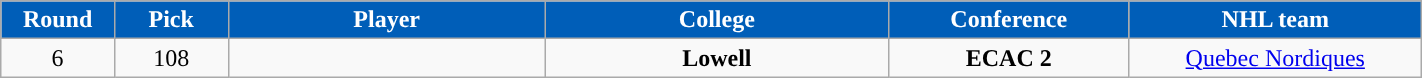<table class="wikitable sortable" width="75%">
<tr>
<th style="color:white; background-color:#005EB8; width: 4em;">Round</th>
<th style="color:white; background-color:#005EB8; width: 4em;">Pick</th>
<th style="color:white; background-color:#005EB8; width: 12em;">Player</th>
<th style="color:white; background-color:#005EB8; width: 13em;">College</th>
<th style="color:white; background-color:#005EB8; width: 9em;">Conference</th>
<th style="color:white; background-color:#005EB8; width: 11em;">NHL team</th>
</tr>
<tr align="center" bgcolor="">
<td>6</td>
<td>108</td>
<td></td>
<td><strong>Lowell</strong></td>
<td><strong>ECAC 2</strong></td>
<td><a href='#'>Quebec Nordiques </a></td>
</tr>
</table>
